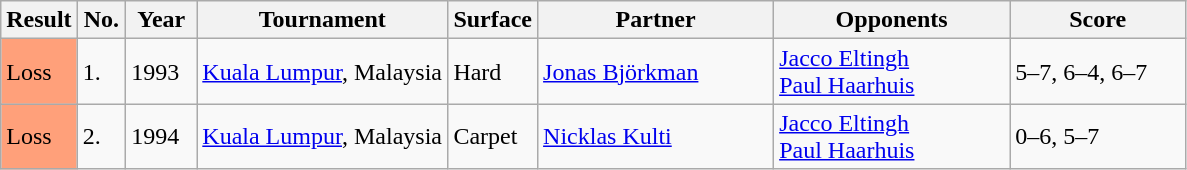<table class="sortable wikitable">
<tr>
<th style="width:40px">Result</th>
<th style="width:25px">No.</th>
<th style="width:40px">Year</th>
<th style="width:160px">Tournament</th>
<th style="width:50px">Surface</th>
<th style="width:150px">Partner</th>
<th style="width:150px">Opponents</th>
<th style="width:110px" class="unsortable">Score</th>
</tr>
<tr>
<td style="background:#ffa07a;">Loss</td>
<td>1.</td>
<td>1993</td>
<td><a href='#'>Kuala Lumpur</a>, Malaysia</td>
<td>Hard</td>
<td> <a href='#'>Jonas Björkman</a></td>
<td> <a href='#'>Jacco Eltingh</a><br> <a href='#'>Paul Haarhuis</a></td>
<td>5–7, 6–4, 6–7</td>
</tr>
<tr>
<td style="background:#ffa07a;">Loss</td>
<td>2.</td>
<td>1994</td>
<td><a href='#'>Kuala Lumpur</a>, Malaysia</td>
<td>Carpet</td>
<td> <a href='#'>Nicklas Kulti</a></td>
<td> <a href='#'>Jacco Eltingh</a><br> <a href='#'>Paul Haarhuis</a></td>
<td>0–6, 5–7</td>
</tr>
</table>
